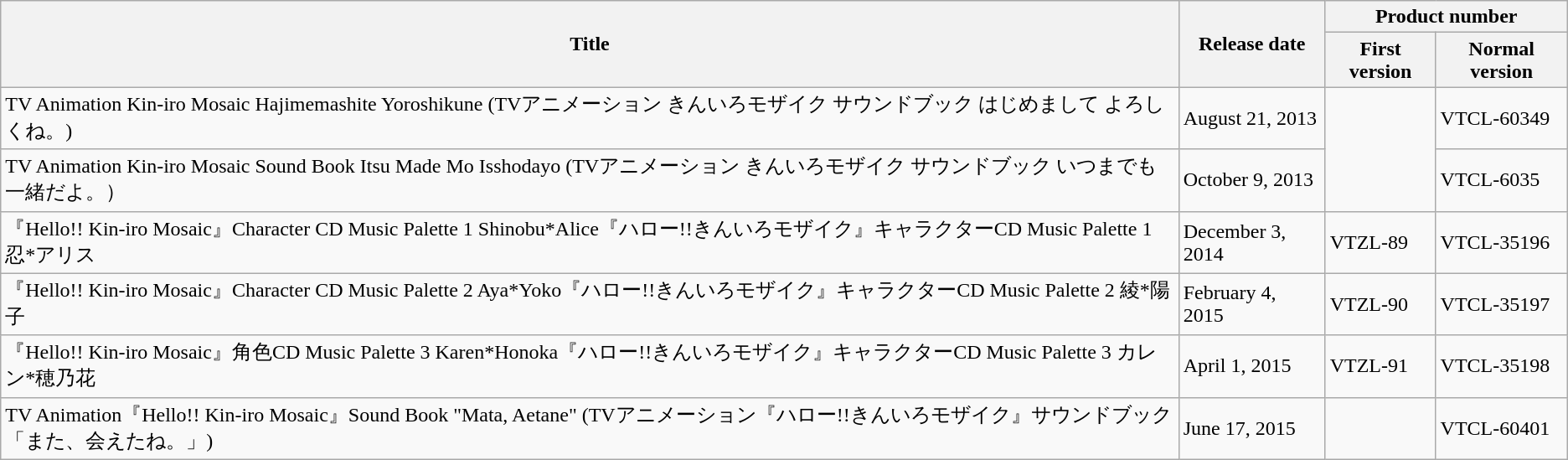<table class="wikitable">
<tr>
<th rowspan="2">Title</th>
<th rowspan="2">Release date</th>
<th colspan="2">Product number</th>
</tr>
<tr>
<th>First version</th>
<th>Normal version</th>
</tr>
<tr>
<td>TV Animation Kin-iro Mosaic Hajimemashite Yoroshikune (TVアニメーション きんいろモザイク サウンドブック はじめまして よろしくね。)</td>
<td>August 21, 2013</td>
<td rowspan="2"></td>
<td>VTCL-60349</td>
</tr>
<tr>
<td>TV Animation Kin-iro Mosaic Sound Book Itsu Made Mo Isshodayo (TVアニメーション きんいろモザイク サウンドブック いつまでも一緒だよ。）</td>
<td>October 9, 2013</td>
<td>VTCL-6035</td>
</tr>
<tr>
<td>『Hello!! Kin-iro Mosaic』Character CD Music Palette 1 Shinobu*Alice『ハロー!!きんいろモザイク』キャラクターCD Music Palette 1 忍*アリス</td>
<td>December 3, 2014</td>
<td>VTZL-89</td>
<td>VTCL-35196</td>
</tr>
<tr>
<td>『Hello!! Kin-iro Mosaic』Character CD Music Palette 2 Aya*Yoko『ハロー!!きんいろモザイク』キャラクターCD Music Palette 2 綾*陽子</td>
<td>February 4, 2015</td>
<td>VTZL-90</td>
<td>VTCL-35197</td>
</tr>
<tr>
<td>『Hello!! Kin-iro Mosaic』角色CD Music Palette 3 Karen*Honoka『ハロー!!きんいろモザイク』キャラクターCD Music Palette 3 カレン*穂乃花</td>
<td>April 1, 2015</td>
<td>VTZL-91</td>
<td>VTCL-35198</td>
</tr>
<tr>
<td>TV Animation『Hello!! Kin-iro Mosaic』Sound Book "Mata, Aetane" (TVアニメーション『ハロー!!きんいろモザイク』サウンドブック「また、会えたね。」)</td>
<td>June 17, 2015</td>
<td></td>
<td>VTCL-60401</td>
</tr>
</table>
